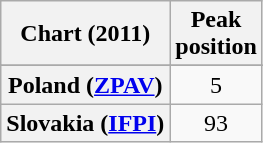<table class="wikitable sortable plainrowheaders" style="text-align:center">
<tr>
<th scope="col">Chart (2011)</th>
<th scope="col">Peak<br>position</th>
</tr>
<tr>
</tr>
<tr>
</tr>
<tr>
<th scope="row">Poland (<a href='#'>ZPAV</a>)</th>
<td>5</td>
</tr>
<tr>
<th scope="row">Slovakia (<a href='#'>IFPI</a>)</th>
<td>93</td>
</tr>
</table>
